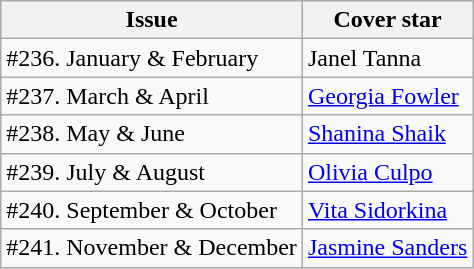<table class="sortable wikitable">
<tr>
<th>Issue</th>
<th>Cover star</th>
</tr>
<tr>
<td>#236. January & February</td>
<td>Janel Tanna</td>
</tr>
<tr>
<td>#237. March & April</td>
<td><a href='#'>Georgia Fowler</a></td>
</tr>
<tr>
<td>#238. May & June</td>
<td><a href='#'>Shanina Shaik</a></td>
</tr>
<tr>
<td>#239. July & August</td>
<td><a href='#'>Olivia Culpo</a></td>
</tr>
<tr>
<td>#240. September & October</td>
<td><a href='#'>Vita Sidorkina</a></td>
</tr>
<tr>
<td>#241. November & December</td>
<td><a href='#'>Jasmine Sanders</a></td>
</tr>
</table>
